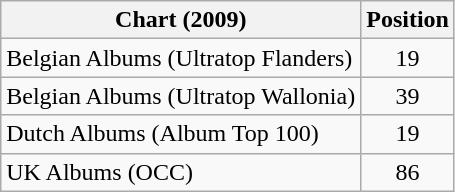<table class="wikitable sortable">
<tr>
<th>Chart (2009)</th>
<th>Position</th>
</tr>
<tr>
<td>Belgian Albums (Ultratop Flanders)</td>
<td align="center">19</td>
</tr>
<tr>
<td>Belgian Albums (Ultratop Wallonia)</td>
<td align="center">39</td>
</tr>
<tr>
<td>Dutch Albums (Album Top 100)</td>
<td align="center">19</td>
</tr>
<tr>
<td>UK Albums (OCC)</td>
<td align="center">86</td>
</tr>
</table>
